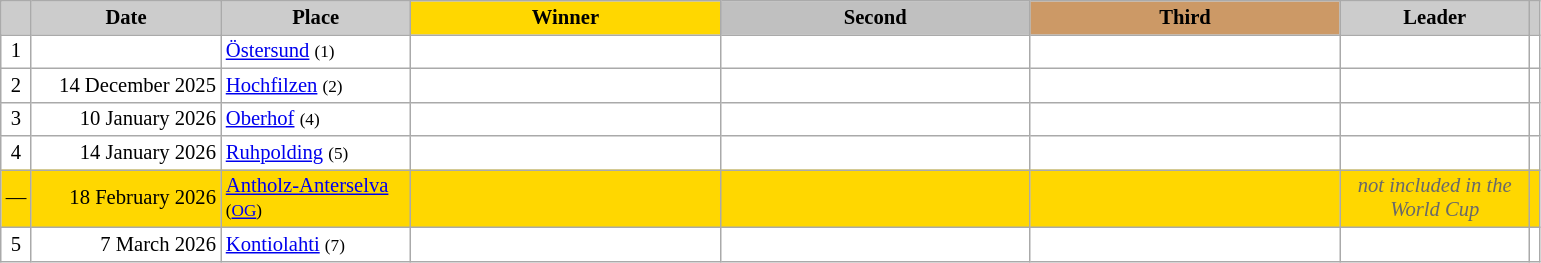<table class="wikitable plainrowheaders" style="background:#fff; font-size:86%; line-height:16px; border:grey solid 1px; border-collapse:collapse;">
<tr>
<th scope="col" style="background:#ccc; width=20 px;"></th>
<th scope="col" style="background:#ccc; width:120px;">Date</th>
<th scope="col" style="background:#ccc; width:120px;">Place <br> </th>
<th scope="col" style="background:gold; width:200px;">Winner</th>
<th scope="col" style="background:silver; width:200px;">Second</th>
<th scope="col" style="background:#c96; width:200px;">Third</th>
<th scope="col" style="background:#ccc; width:120px;">Leader <br> </th>
<th scope="col" style="background:#ccc; width=20 px;"></th>
</tr>
<tr>
<td align="center">1</td>
<td align="right"></td>
<td> <a href='#'>Östersund</a> <small>(1)</small></td>
<td></td>
<td></td>
<td></td>
<td></td>
<td></td>
</tr>
<tr>
<td align="center">2</td>
<td align="right">14 December 2025</td>
<td> <a href='#'>Hochfilzen</a> <small>(2)</small></td>
<td></td>
<td></td>
<td></td>
<td></td>
<td></td>
</tr>
<tr>
<td align="center">3</td>
<td align="right">10 January 2026</td>
<td> <a href='#'>Oberhof</a> <small>(4)</small></td>
<td></td>
<td></td>
<td></td>
<td></td>
<td></td>
</tr>
<tr>
<td align="center">4</td>
<td align="right">14 January 2026</td>
<td> <a href='#'>Ruhpolding</a> <small>(5)</small></td>
<td></td>
<td></td>
<td></td>
<td></td>
<td></td>
</tr>
<tr style="background:gold">
<td align="center">—</td>
<td align="right">18 February 2026</td>
<td> <a href='#'>Antholz-Anterselva</a> <small>(<a href='#'>OG</a>)</small></td>
<td></td>
<td></td>
<td></td>
<td align="center" style=color:#696969><em>not included in the World Cup</em></td>
<td></td>
</tr>
<tr>
<td align="center">5</td>
<td align="right">7 March 2026</td>
<td> <a href='#'>Kontiolahti</a> <small>(7)</small></td>
<td></td>
<td></td>
<td></td>
<td></td>
<td></td>
</tr>
</table>
